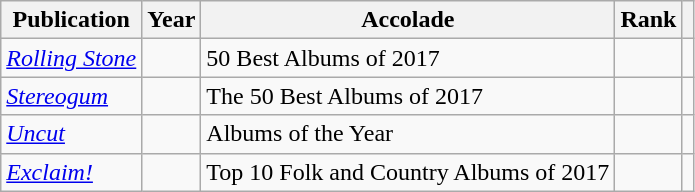<table class="sortable wikitable">
<tr>
<th>Publication</th>
<th>Year</th>
<th>Accolade</th>
<th>Rank</th>
<th class="unsortable"></th>
</tr>
<tr>
<td><em><a href='#'>Rolling Stone</a></em></td>
<td></td>
<td>50 Best Albums of 2017</td>
<td></td>
<td></td>
</tr>
<tr>
<td><em><a href='#'>Stereogum</a></em></td>
<td></td>
<td>The 50 Best Albums of 2017</td>
<td></td>
<td></td>
</tr>
<tr>
<td><em><a href='#'>Uncut</a></em></td>
<td></td>
<td>Albums of the Year</td>
<td></td>
<td></td>
</tr>
<tr>
<td><em><a href='#'>Exclaim!</a></em></td>
<td></td>
<td>Top 10 Folk and Country Albums of 2017</td>
<td></td>
<td></td>
</tr>
</table>
